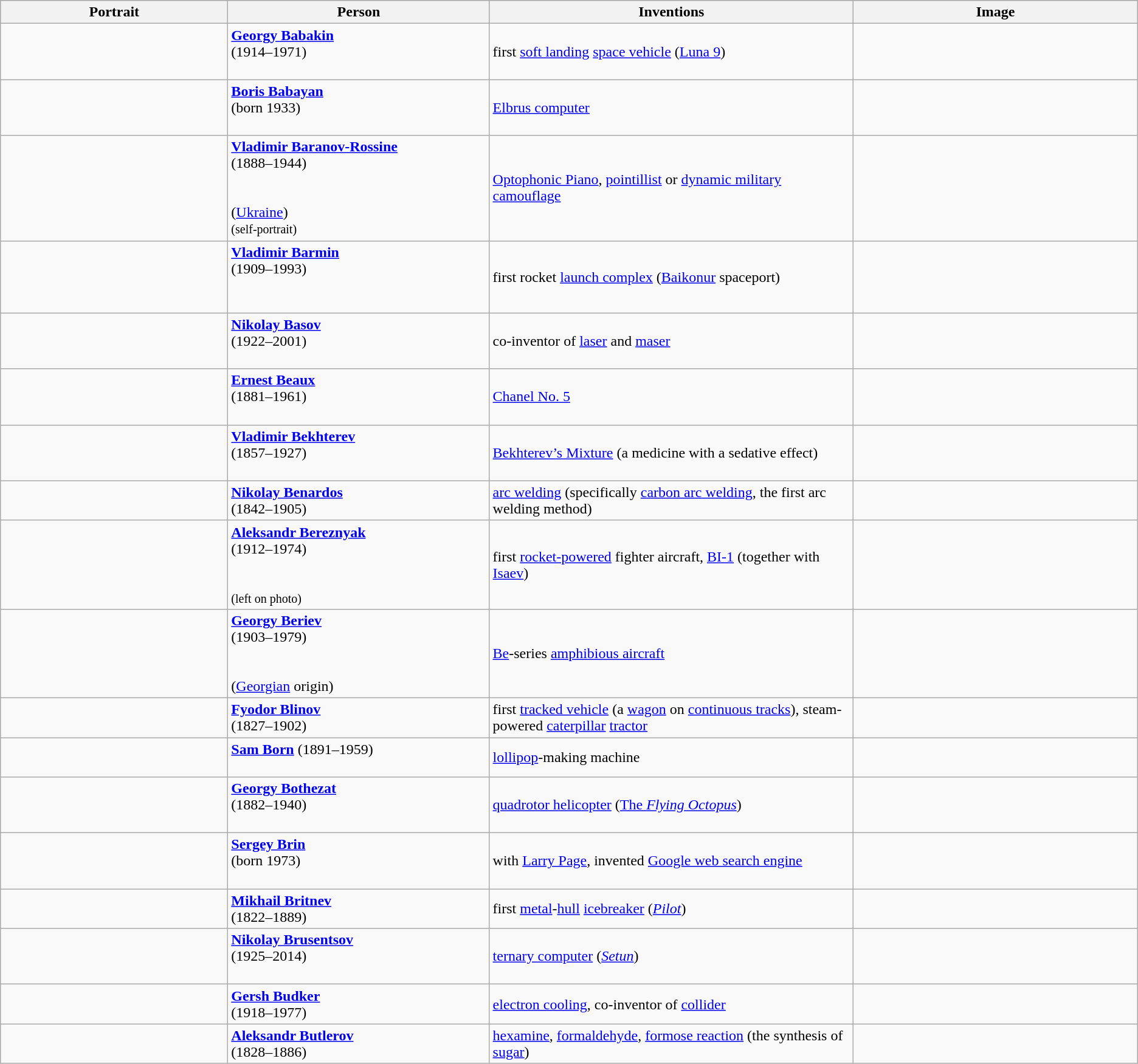<table class="wikitable">
<tr style="background:#ccc;">
<th width=20%>Portrait</th>
<th width=23%>Person</th>
<th width=32%>Inventions</th>
<th width=25%>Image</th>
</tr>
<tr>
<td align=center></td>
<td><strong><a href='#'>Georgy Babakin</a></strong><br> (1914–1971)<br> <br> </td>
<td>first <a href='#'>soft landing</a> <a href='#'>space vehicle</a> (<a href='#'>Luna 9</a>)</td>
<td align=center></td>
</tr>
<tr>
<td align=center></td>
<td><strong><a href='#'>Boris Babayan</a></strong><br> (born 1933)<br> <br> </td>
<td><a href='#'>Elbrus computer</a></td>
<td align=center></td>
</tr>
<tr>
<td align=center></td>
<td><strong><a href='#'>Vladimir Baranov-Rossine</a></strong> <br> (1888–1944) <br> <br><br>(<a href='#'>Ukraine</a>)<br><small>(self-portrait)</small></td>
<td><a href='#'>Optophonic Piano</a>, <a href='#'>pointillist</a> or <a href='#'>dynamic military camouflage</a></td>
<td align=center></td>
</tr>
<tr>
<td align=center></td>
<td><strong><a href='#'>Vladimir Barmin</a></strong><br> (1909–1993)<br> <br><br></td>
<td>first rocket <a href='#'>launch complex</a> (<a href='#'>Baikonur</a> spaceport)</td>
<td align=center></td>
</tr>
<tr>
<td align=center></td>
<td><strong><a href='#'>Nikolay Basov</a></strong><br> (1922–2001)<br> <br></td>
<td>co-inventor of <a href='#'>laser</a> and <a href='#'>maser</a></td>
<td align=center></td>
</tr>
<tr>
<td align=center></td>
<td><strong><a href='#'>Ernest Beaux</a></strong><br> (1881–1961)<br> <br></td>
<td><a href='#'>Chanel No. 5</a></td>
<td align=center></td>
</tr>
<tr>
<td align=center></td>
<td><strong><a href='#'>Vladimir Bekhterev</a></strong><br>(1857–1927)<br><br></td>
<td><a href='#'>Bekhterev’s Mixture</a> (a medicine with a sedative effect)</td>
<td align=center></td>
</tr>
<tr>
<td align=center></td>
<td><strong><a href='#'>Nikolay Benardos</a></strong><br>(1842–1905)<br></td>
<td><a href='#'>arc welding</a> (specifically <a href='#'>carbon arc welding</a>, the first arc welding method)</td>
<td align=center></td>
</tr>
<tr>
<td align=center></td>
<td><strong><a href='#'>Aleksandr Bereznyak</a></strong><br> (1912–1974)<br> <br><br><small>(left on photo)</small></td>
<td>first <a href='#'>rocket-powered</a> fighter aircraft, <a href='#'>BI-1</a> (together with <a href='#'>Isaev</a>)</td>
<td align=center></td>
</tr>
<tr>
<td align=center></td>
<td><strong><a href='#'>Georgy Beriev</a></strong> <br> (1903–1979)<br> <br><br>(<a href='#'>Georgian</a> origin)</td>
<td><a href='#'>Be</a>-series <a href='#'>amphibious aircraft</a></td>
<td align=center></td>
</tr>
<tr>
<td align=center></td>
<td><strong><a href='#'>Fyodor Blinov</a></strong><br>(1827–1902)<br></td>
<td>first <a href='#'>tracked vehicle</a> (a <a href='#'>wagon</a> on <a href='#'>continuous tracks</a>), steam-powered <a href='#'>caterpillar</a> <a href='#'>tractor</a></td>
<td align=center></td>
</tr>
<tr>
<td align=center></td>
<td><strong><a href='#'>Sam Born</a></strong> (1891–1959)<br><br></td>
<td><a href='#'>lollipop</a>-making machine</td>
<td align=center></td>
</tr>
<tr>
<td align=center></td>
<td><strong><a href='#'>Georgy Bothezat</a></strong><br>(1882–1940)<br><br></td>
<td><a href='#'>quadrotor helicopter</a> (<a href='#'>The <em>Flying Octopus</em></a>)</td>
<td align=center></td>
</tr>
<tr>
<td align=center></td>
<td><strong><a href='#'>Sergey Brin</a></strong><br> (born 1973)<br> <br></td>
<td>with <a href='#'>Larry Page</a>, invented <a href='#'>Google web search engine</a></td>
<td align=center></td>
</tr>
<tr>
<td align=center></td>
<td><strong><a href='#'>Mikhail Britnev</a></strong> <br> (1822–1889)<br> </td>
<td>first <a href='#'>metal</a>-<a href='#'>hull</a> <a href='#'>icebreaker</a> (<em><a href='#'>Pilot</a></em>)</td>
<td align=center></td>
</tr>
<tr>
<td align=center></td>
<td><strong><a href='#'>Nikolay Brusentsov</a></strong> <br> (1925–2014)<br><br></td>
<td><a href='#'>ternary computer</a> (<em><a href='#'>Setun</a></em>)</td>
<td align=center></td>
</tr>
<tr>
<td align=center></td>
<td><strong><a href='#'>Gersh Budker</a></strong> <br> (1918–1977)<br></td>
<td><a href='#'>electron cooling</a>, co-inventor of <a href='#'>collider</a></td>
<td align=center></td>
</tr>
<tr>
<td align=center></td>
<td><strong><a href='#'>Aleksandr Butlerov</a></strong> <br> (1828–1886)<br> </td>
<td><a href='#'>hexamine</a>, <a href='#'>formaldehyde</a>, <a href='#'>formose reaction</a> (the synthesis of <a href='#'>sugar</a>)</td>
<td align=center></td>
</tr>
</table>
